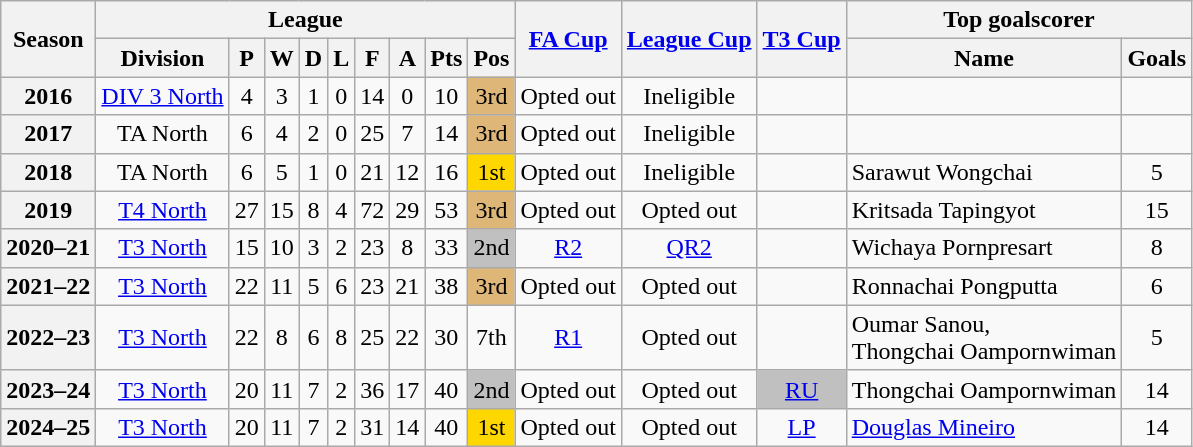<table class="wikitable" style="text-align: center">
<tr>
<th rowspan=2>Season</th>
<th colspan=9>League</th>
<th rowspan=2><a href='#'>FA Cup</a></th>
<th rowspan=2><a href='#'>League Cup</a></th>
<th rowspan=2><a href='#'>T3 Cup</a></th>
<th colspan=2>Top goalscorer</th>
</tr>
<tr>
<th>Division</th>
<th>P</th>
<th>W</th>
<th>D</th>
<th>L</th>
<th>F</th>
<th>A</th>
<th>Pts</th>
<th>Pos</th>
<th>Name</th>
<th>Goals</th>
</tr>
<tr>
<th>2016</th>
<td><a href='#'>DIV 3 North</a></td>
<td>4</td>
<td>3</td>
<td>1</td>
<td>0</td>
<td>14</td>
<td>0</td>
<td>10</td>
<td bgcolor=#deb678>3rd</td>
<td>Opted out</td>
<td>Ineligible</td>
<td></td>
<td></td>
<td></td>
</tr>
<tr>
<th>2017</th>
<td>TA North</td>
<td>6</td>
<td>4</td>
<td>2</td>
<td>0</td>
<td>25</td>
<td>7</td>
<td>14</td>
<td bgcolor=#deb678>3rd</td>
<td>Opted out</td>
<td>Ineligible</td>
<td></td>
<td></td>
<td></td>
</tr>
<tr>
<th>2018</th>
<td>TA North</td>
<td>6</td>
<td>5</td>
<td>1</td>
<td>0</td>
<td>21</td>
<td>12</td>
<td>16</td>
<td bgcolor=gold>1st</td>
<td>Opted out</td>
<td>Ineligible</td>
<td></td>
<td align="left"> Sarawut Wongchai</td>
<td>5</td>
</tr>
<tr>
<th>2019</th>
<td><a href='#'>T4 North</a></td>
<td>27</td>
<td>15</td>
<td>8</td>
<td>4</td>
<td>72</td>
<td>29</td>
<td>53</td>
<td bgcolor=#deb678>3rd</td>
<td>Opted out</td>
<td>Opted out</td>
<td></td>
<td align="left"> Kritsada Tapingyot</td>
<td>15</td>
</tr>
<tr>
<th>2020–21</th>
<td><a href='#'>T3 North</a></td>
<td>15</td>
<td>10</td>
<td>3</td>
<td>2</td>
<td>23</td>
<td>8</td>
<td>33</td>
<td bgcolor=silver>2nd</td>
<td><a href='#'>R2</a></td>
<td><a href='#'>QR2</a></td>
<td></td>
<td align="left"> Wichaya Pornpresart</td>
<td>8</td>
</tr>
<tr>
<th>2021–22</th>
<td><a href='#'>T3 North</a></td>
<td>22</td>
<td>11</td>
<td>5</td>
<td>6</td>
<td>23</td>
<td>21</td>
<td>38</td>
<td bgcolor=#deb678>3rd</td>
<td>Opted out</td>
<td>Opted out</td>
<td></td>
<td align="left"> Ronnachai Pongputta</td>
<td>6</td>
</tr>
<tr>
<th>2022–23</th>
<td><a href='#'>T3 North</a></td>
<td>22</td>
<td>8</td>
<td>6</td>
<td>8</td>
<td>25</td>
<td>22</td>
<td>30</td>
<td>7th</td>
<td><a href='#'>R1</a></td>
<td>Opted out</td>
<td></td>
<td align="left"> Oumar Sanou,<br> Thongchai Oampornwiman</td>
<td>5</td>
</tr>
<tr>
<th>2023–24</th>
<td><a href='#'>T3 North</a></td>
<td>20</td>
<td>11</td>
<td>7</td>
<td>2</td>
<td>36</td>
<td>17</td>
<td>40</td>
<td bgcolor=silver>2nd</td>
<td>Opted out</td>
<td>Opted out</td>
<td bgcolor=silver><a href='#'>RU</a></td>
<td align="left"> Thongchai Oampornwiman</td>
<td>14</td>
</tr>
<tr>
<th>2024–25</th>
<td><a href='#'>T3 North</a></td>
<td>20</td>
<td>11</td>
<td>7</td>
<td>2</td>
<td>31</td>
<td>14</td>
<td>40</td>
<td bgcolor=gold>1st</td>
<td>Opted out</td>
<td>Opted out</td>
<td><a href='#'>LP</a></td>
<td align="left"> <a href='#'>Douglas Mineiro</a></td>
<td>14</td>
</tr>
</table>
